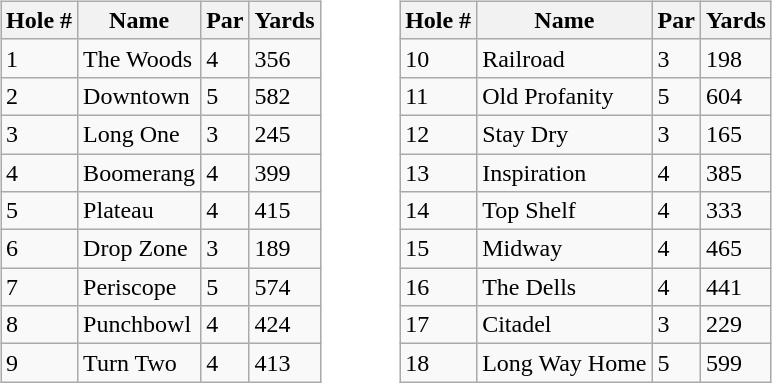<table align="center">
<tr>
<td><br><table class="wikitable">
<tr>
<th>Hole #</th>
<th>Name</th>
<th>Par</th>
<th>Yards</th>
</tr>
<tr>
<td>1</td>
<td>The Woods</td>
<td>4</td>
<td>356</td>
</tr>
<tr>
<td>2</td>
<td>Downtown</td>
<td>5</td>
<td>582</td>
</tr>
<tr>
<td>3</td>
<td>Long One</td>
<td>3</td>
<td>245</td>
</tr>
<tr>
<td>4</td>
<td>Boomerang</td>
<td>4</td>
<td>399</td>
</tr>
<tr>
<td>5</td>
<td>Plateau</td>
<td>4</td>
<td>415</td>
</tr>
<tr>
<td>6</td>
<td>Drop Zone</td>
<td>3</td>
<td>189</td>
</tr>
<tr>
<td>7</td>
<td>Periscope</td>
<td>5</td>
<td>574</td>
</tr>
<tr>
<td>8</td>
<td>Punchbowl</td>
<td>4</td>
<td>424</td>
</tr>
<tr>
<td>9</td>
<td>Turn Two</td>
<td>4</td>
<td>413</td>
</tr>
</table>
</td>
<td>       </td>
<td><br><table class="wikitable">
<tr>
<th>Hole #</th>
<th>Name</th>
<th>Par</th>
<th>Yards</th>
</tr>
<tr>
<td>10</td>
<td>Railroad</td>
<td>3</td>
<td>198</td>
</tr>
<tr>
<td>11</td>
<td>Old Profanity</td>
<td>5</td>
<td>604</td>
</tr>
<tr>
<td>12</td>
<td>Stay Dry</td>
<td>3</td>
<td>165</td>
</tr>
<tr>
<td>13</td>
<td>Inspiration</td>
<td>4</td>
<td>385</td>
</tr>
<tr>
<td>14</td>
<td>Top Shelf</td>
<td>4</td>
<td>333</td>
</tr>
<tr>
<td>15</td>
<td>Midway</td>
<td>4</td>
<td>465</td>
</tr>
<tr>
<td>16</td>
<td>The Dells</td>
<td>4</td>
<td>441</td>
</tr>
<tr>
<td>17</td>
<td>Citadel</td>
<td>3</td>
<td>229</td>
</tr>
<tr>
<td>18</td>
<td>Long Way Home</td>
<td>5</td>
<td>599</td>
</tr>
</table>
</td>
</tr>
</table>
